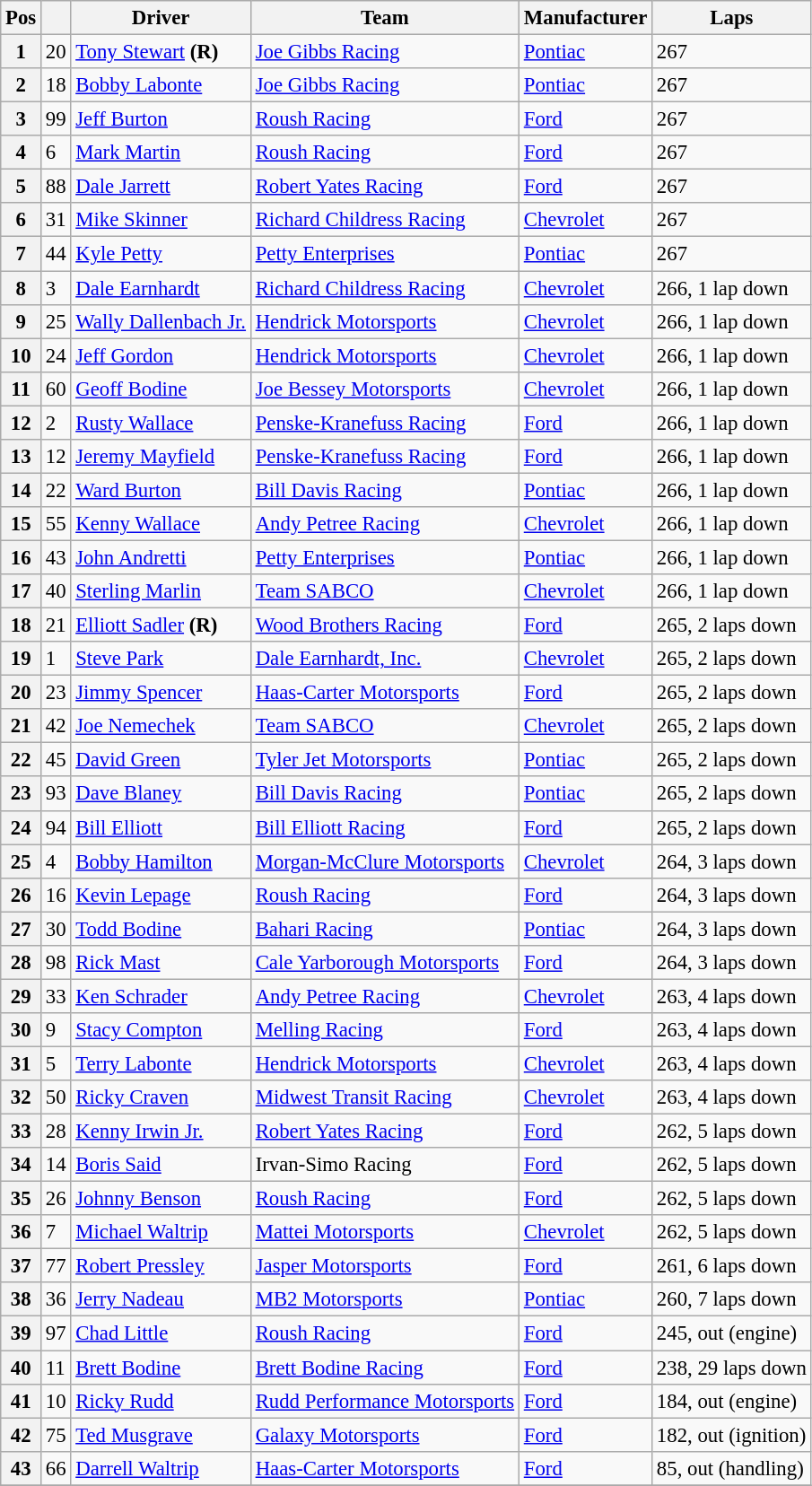<table class="wikitable" style="font-size:95%">
<tr>
<th>Pos</th>
<th></th>
<th>Driver</th>
<th>Team</th>
<th>Manufacturer</th>
<th>Laps</th>
</tr>
<tr>
<th>1</th>
<td>20</td>
<td><a href='#'>Tony Stewart</a> <strong>(R)</strong></td>
<td><a href='#'>Joe Gibbs Racing</a></td>
<td><a href='#'>Pontiac</a></td>
<td>267</td>
</tr>
<tr>
<th>2</th>
<td>18</td>
<td><a href='#'>Bobby Labonte</a></td>
<td><a href='#'>Joe Gibbs Racing</a></td>
<td><a href='#'>Pontiac</a></td>
<td>267</td>
</tr>
<tr>
<th>3</th>
<td>99</td>
<td><a href='#'>Jeff Burton</a></td>
<td><a href='#'>Roush Racing</a></td>
<td><a href='#'>Ford</a></td>
<td>267</td>
</tr>
<tr>
<th>4</th>
<td>6</td>
<td><a href='#'>Mark Martin</a></td>
<td><a href='#'>Roush Racing</a></td>
<td><a href='#'>Ford</a></td>
<td>267</td>
</tr>
<tr>
<th>5</th>
<td>88</td>
<td><a href='#'>Dale Jarrett</a></td>
<td><a href='#'>Robert Yates Racing</a></td>
<td><a href='#'>Ford</a></td>
<td>267</td>
</tr>
<tr>
<th>6</th>
<td>31</td>
<td><a href='#'>Mike Skinner</a></td>
<td><a href='#'>Richard Childress Racing</a></td>
<td><a href='#'>Chevrolet</a></td>
<td>267</td>
</tr>
<tr>
<th>7</th>
<td>44</td>
<td><a href='#'>Kyle Petty</a></td>
<td><a href='#'>Petty Enterprises</a></td>
<td><a href='#'>Pontiac</a></td>
<td>267</td>
</tr>
<tr>
<th>8</th>
<td>3</td>
<td><a href='#'>Dale Earnhardt</a></td>
<td><a href='#'>Richard Childress Racing</a></td>
<td><a href='#'>Chevrolet</a></td>
<td>266, 1 lap down</td>
</tr>
<tr>
<th>9</th>
<td>25</td>
<td><a href='#'>Wally Dallenbach Jr.</a></td>
<td><a href='#'>Hendrick Motorsports</a></td>
<td><a href='#'>Chevrolet</a></td>
<td>266, 1 lap down</td>
</tr>
<tr>
<th>10</th>
<td>24</td>
<td><a href='#'>Jeff Gordon</a></td>
<td><a href='#'>Hendrick Motorsports</a></td>
<td><a href='#'>Chevrolet</a></td>
<td>266, 1 lap down</td>
</tr>
<tr>
<th>11</th>
<td>60</td>
<td><a href='#'>Geoff Bodine</a></td>
<td><a href='#'>Joe Bessey Motorsports</a></td>
<td><a href='#'>Chevrolet</a></td>
<td>266, 1 lap down</td>
</tr>
<tr>
<th>12</th>
<td>2</td>
<td><a href='#'>Rusty Wallace</a></td>
<td><a href='#'>Penske-Kranefuss Racing</a></td>
<td><a href='#'>Ford</a></td>
<td>266, 1 lap down</td>
</tr>
<tr>
<th>13</th>
<td>12</td>
<td><a href='#'>Jeremy Mayfield</a></td>
<td><a href='#'>Penske-Kranefuss Racing</a></td>
<td><a href='#'>Ford</a></td>
<td>266, 1 lap down</td>
</tr>
<tr>
<th>14</th>
<td>22</td>
<td><a href='#'>Ward Burton</a></td>
<td><a href='#'>Bill Davis Racing</a></td>
<td><a href='#'>Pontiac</a></td>
<td>266, 1 lap down</td>
</tr>
<tr>
<th>15</th>
<td>55</td>
<td><a href='#'>Kenny Wallace</a></td>
<td><a href='#'>Andy Petree Racing</a></td>
<td><a href='#'>Chevrolet</a></td>
<td>266, 1 lap down</td>
</tr>
<tr>
<th>16</th>
<td>43</td>
<td><a href='#'>John Andretti</a></td>
<td><a href='#'>Petty Enterprises</a></td>
<td><a href='#'>Pontiac</a></td>
<td>266, 1 lap down</td>
</tr>
<tr>
<th>17</th>
<td>40</td>
<td><a href='#'>Sterling Marlin</a></td>
<td><a href='#'>Team SABCO</a></td>
<td><a href='#'>Chevrolet</a></td>
<td>266, 1 lap down</td>
</tr>
<tr>
<th>18</th>
<td>21</td>
<td><a href='#'>Elliott Sadler</a> <strong>(R)</strong></td>
<td><a href='#'>Wood Brothers Racing</a></td>
<td><a href='#'>Ford</a></td>
<td>265, 2 laps down</td>
</tr>
<tr>
<th>19</th>
<td>1</td>
<td><a href='#'>Steve Park</a></td>
<td><a href='#'>Dale Earnhardt, Inc.</a></td>
<td><a href='#'>Chevrolet</a></td>
<td>265, 2 laps down</td>
</tr>
<tr>
<th>20</th>
<td>23</td>
<td><a href='#'>Jimmy Spencer</a></td>
<td><a href='#'>Haas-Carter Motorsports</a></td>
<td><a href='#'>Ford</a></td>
<td>265, 2 laps down</td>
</tr>
<tr>
<th>21</th>
<td>42</td>
<td><a href='#'>Joe Nemechek</a></td>
<td><a href='#'>Team SABCO</a></td>
<td><a href='#'>Chevrolet</a></td>
<td>265, 2 laps down</td>
</tr>
<tr>
<th>22</th>
<td>45</td>
<td><a href='#'>David Green</a></td>
<td><a href='#'>Tyler Jet Motorsports</a></td>
<td><a href='#'>Pontiac</a></td>
<td>265, 2 laps down</td>
</tr>
<tr>
<th>23</th>
<td>93</td>
<td><a href='#'>Dave Blaney</a></td>
<td><a href='#'>Bill Davis Racing</a></td>
<td><a href='#'>Pontiac</a></td>
<td>265, 2 laps down</td>
</tr>
<tr>
<th>24</th>
<td>94</td>
<td><a href='#'>Bill Elliott</a></td>
<td><a href='#'>Bill Elliott Racing</a></td>
<td><a href='#'>Ford</a></td>
<td>265, 2 laps down</td>
</tr>
<tr>
<th>25</th>
<td>4</td>
<td><a href='#'>Bobby Hamilton</a></td>
<td><a href='#'>Morgan-McClure Motorsports</a></td>
<td><a href='#'>Chevrolet</a></td>
<td>264, 3 laps down</td>
</tr>
<tr>
<th>26</th>
<td>16</td>
<td><a href='#'>Kevin Lepage</a></td>
<td><a href='#'>Roush Racing</a></td>
<td><a href='#'>Ford</a></td>
<td>264, 3 laps down</td>
</tr>
<tr>
<th>27</th>
<td>30</td>
<td><a href='#'>Todd Bodine</a></td>
<td><a href='#'>Bahari Racing</a></td>
<td><a href='#'>Pontiac</a></td>
<td>264, 3 laps down</td>
</tr>
<tr>
<th>28</th>
<td>98</td>
<td><a href='#'>Rick Mast</a></td>
<td><a href='#'>Cale Yarborough Motorsports</a></td>
<td><a href='#'>Ford</a></td>
<td>264, 3 laps down</td>
</tr>
<tr>
<th>29</th>
<td>33</td>
<td><a href='#'>Ken Schrader</a></td>
<td><a href='#'>Andy Petree Racing</a></td>
<td><a href='#'>Chevrolet</a></td>
<td>263, 4 laps down</td>
</tr>
<tr>
<th>30</th>
<td>9</td>
<td><a href='#'>Stacy Compton</a></td>
<td><a href='#'>Melling Racing</a></td>
<td><a href='#'>Ford</a></td>
<td>263, 4 laps down</td>
</tr>
<tr>
<th>31</th>
<td>5</td>
<td><a href='#'>Terry Labonte</a></td>
<td><a href='#'>Hendrick Motorsports</a></td>
<td><a href='#'>Chevrolet</a></td>
<td>263, 4 laps down</td>
</tr>
<tr>
<th>32</th>
<td>50</td>
<td><a href='#'>Ricky Craven</a></td>
<td><a href='#'>Midwest Transit Racing</a></td>
<td><a href='#'>Chevrolet</a></td>
<td>263, 4 laps down</td>
</tr>
<tr>
<th>33</th>
<td>28</td>
<td><a href='#'>Kenny Irwin Jr.</a></td>
<td><a href='#'>Robert Yates Racing</a></td>
<td><a href='#'>Ford</a></td>
<td>262, 5 laps down</td>
</tr>
<tr>
<th>34</th>
<td>14</td>
<td><a href='#'>Boris Said</a></td>
<td>Irvan-Simo Racing</td>
<td><a href='#'>Ford</a></td>
<td>262, 5 laps down</td>
</tr>
<tr>
<th>35</th>
<td>26</td>
<td><a href='#'>Johnny Benson</a></td>
<td><a href='#'>Roush Racing</a></td>
<td><a href='#'>Ford</a></td>
<td>262, 5 laps down</td>
</tr>
<tr>
<th>36</th>
<td>7</td>
<td><a href='#'>Michael Waltrip</a></td>
<td><a href='#'>Mattei Motorsports</a></td>
<td><a href='#'>Chevrolet</a></td>
<td>262, 5 laps down</td>
</tr>
<tr>
<th>37</th>
<td>77</td>
<td><a href='#'>Robert Pressley</a></td>
<td><a href='#'>Jasper Motorsports</a></td>
<td><a href='#'>Ford</a></td>
<td>261, 6 laps down</td>
</tr>
<tr>
<th>38</th>
<td>36</td>
<td><a href='#'>Jerry Nadeau</a></td>
<td><a href='#'>MB2 Motorsports</a></td>
<td><a href='#'>Pontiac</a></td>
<td>260, 7 laps down</td>
</tr>
<tr>
<th>39</th>
<td>97</td>
<td><a href='#'>Chad Little</a></td>
<td><a href='#'>Roush Racing</a></td>
<td><a href='#'>Ford</a></td>
<td>245, out (engine)</td>
</tr>
<tr>
<th>40</th>
<td>11</td>
<td><a href='#'>Brett Bodine</a></td>
<td><a href='#'>Brett Bodine Racing</a></td>
<td><a href='#'>Ford</a></td>
<td>238, 29 laps down</td>
</tr>
<tr>
<th>41</th>
<td>10</td>
<td><a href='#'>Ricky Rudd</a></td>
<td><a href='#'>Rudd Performance Motorsports</a></td>
<td><a href='#'>Ford</a></td>
<td>184, out (engine)</td>
</tr>
<tr>
<th>42</th>
<td>75</td>
<td><a href='#'>Ted Musgrave</a></td>
<td><a href='#'>Galaxy Motorsports</a></td>
<td><a href='#'>Ford</a></td>
<td>182, out (ignition)</td>
</tr>
<tr>
<th>43</th>
<td>66</td>
<td><a href='#'>Darrell Waltrip</a></td>
<td><a href='#'>Haas-Carter Motorsports</a></td>
<td><a href='#'>Ford</a></td>
<td>85, out (handling)</td>
</tr>
<tr>
</tr>
</table>
